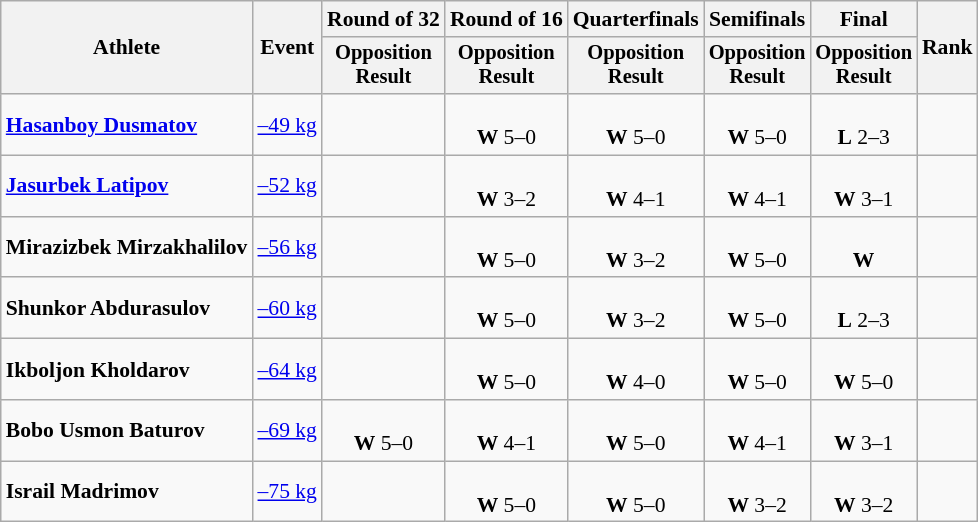<table class=wikitable style=font-size:90%;text-align:center>
<tr>
<th rowspan="2">Athlete</th>
<th rowspan="2">Event</th>
<th>Round of 32</th>
<th>Round of 16</th>
<th>Quarterfinals</th>
<th>Semifinals</th>
<th>Final</th>
<th rowspan=2>Rank</th>
</tr>
<tr style="font-size:95%">
<th>Opposition<br>Result</th>
<th>Opposition<br>Result</th>
<th>Opposition<br>Result</th>
<th>Opposition<br>Result</th>
<th>Opposition<br>Result</th>
</tr>
<tr>
<td align=left><strong><a href='#'>Hasanboy Dusmatov</a></strong></td>
<td align=left><a href='#'>–49 kg</a></td>
<td></td>
<td><br><strong>W</strong> 5–0</td>
<td><br><strong>W</strong> 5–0</td>
<td><br><strong>W</strong> 5–0</td>
<td><br><strong>L</strong> 2–3</td>
<td></td>
</tr>
<tr>
<td align=left><strong><a href='#'>Jasurbek Latipov</a></strong></td>
<td align=left><a href='#'>–52 kg</a></td>
<td></td>
<td><br><strong>W</strong> 3–2</td>
<td><br><strong>W</strong> 4–1</td>
<td><br><strong>W</strong> 4–1</td>
<td><br><strong>W</strong> 3–1</td>
<td></td>
</tr>
<tr>
<td align=left><strong>Mirazizbek Mirzakhalilov</strong></td>
<td align=left><a href='#'>–56 kg</a></td>
<td></td>
<td><br><strong>W</strong> 5–0</td>
<td><br><strong>W</strong> 3–2</td>
<td><br><strong>W</strong> 5–0</td>
<td><br><strong>W</strong> </td>
<td></td>
</tr>
<tr>
<td align=left><strong>Shunkor Abdurasulov</strong></td>
<td align=left><a href='#'>–60 kg</a></td>
<td></td>
<td><br><strong>W</strong> 5–0</td>
<td><br><strong>W</strong> 3–2</td>
<td><br><strong>W</strong> 5–0</td>
<td><br><strong>L</strong> 2–3</td>
<td></td>
</tr>
<tr>
<td align=left><strong>Ikboljon Kholdarov</strong></td>
<td align=left><a href='#'>–64 kg</a></td>
<td></td>
<td><br><strong>W</strong> 5–0</td>
<td><br><strong>W</strong> 4–0</td>
<td><br><strong>W</strong> 5–0</td>
<td><br><strong>W</strong> 5–0</td>
<td></td>
</tr>
<tr>
<td align=left><strong>Bobo Usmon Baturov</strong></td>
<td align=left><a href='#'>–69 kg</a></td>
<td><br><strong>W</strong> 5–0</td>
<td><br><strong>W</strong> 4–1</td>
<td><br><strong>W</strong> 5–0</td>
<td><br><strong>W</strong> 4–1</td>
<td><br><strong>W</strong> 3–1</td>
<td></td>
</tr>
<tr>
<td align=left><strong>Israil Madrimov</strong></td>
<td align=left><a href='#'>–75 kg</a></td>
<td></td>
<td><br><strong>W</strong> 5–0</td>
<td><br><strong>W</strong> 5–0</td>
<td><br><strong>W</strong> 3–2</td>
<td><br><strong>W</strong> 3–2</td>
<td></td>
</tr>
</table>
